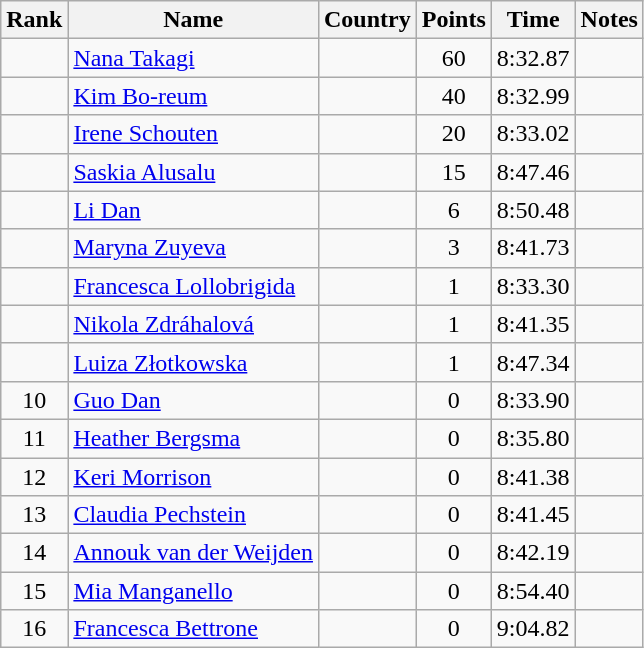<table class="wikitable sortable" style="text-align:center">
<tr>
<th>Rank</th>
<th>Name</th>
<th>Country</th>
<th>Points</th>
<th>Time</th>
<th>Notes</th>
</tr>
<tr>
<td></td>
<td align="left"><a href='#'>Nana Takagi</a></td>
<td align="left"></td>
<td>60</td>
<td>8:32.87</td>
<td></td>
</tr>
<tr>
<td></td>
<td align="left"><a href='#'>Kim Bo-reum</a></td>
<td align="left"></td>
<td>40</td>
<td>8:32.99</td>
<td></td>
</tr>
<tr>
<td></td>
<td align="left"><a href='#'>Irene Schouten</a></td>
<td align="left"></td>
<td>20</td>
<td>8:33.02</td>
<td></td>
</tr>
<tr>
<td></td>
<td align="left"><a href='#'>Saskia Alusalu</a></td>
<td align="left"></td>
<td>15</td>
<td>8:47.46</td>
<td></td>
</tr>
<tr>
<td></td>
<td align="left"><a href='#'>Li Dan</a></td>
<td align="left"></td>
<td>6</td>
<td>8:50.48</td>
<td></td>
</tr>
<tr>
<td></td>
<td align="left"><a href='#'>Maryna Zuyeva</a></td>
<td align="left"></td>
<td>3</td>
<td>8:41.73</td>
<td></td>
</tr>
<tr>
<td></td>
<td align="left"><a href='#'>Francesca Lollobrigida</a></td>
<td align="left"></td>
<td>1</td>
<td>8:33.30</td>
<td></td>
</tr>
<tr>
<td></td>
<td align="left"><a href='#'>Nikola Zdráhalová</a></td>
<td align="left"></td>
<td>1</td>
<td>8:41.35</td>
<td></td>
</tr>
<tr>
<td></td>
<td align="left"><a href='#'>Luiza Złotkowska</a></td>
<td align="left"></td>
<td>1</td>
<td>8:47.34</td>
<td></td>
</tr>
<tr>
<td>10</td>
<td align="left"><a href='#'>Guo Dan</a></td>
<td align="left"></td>
<td>0</td>
<td>8:33.90</td>
<td></td>
</tr>
<tr>
<td>11</td>
<td align="left"><a href='#'>Heather Bergsma</a></td>
<td align="left"></td>
<td>0</td>
<td>8:35.80</td>
<td></td>
</tr>
<tr>
<td>12</td>
<td align="left"><a href='#'>Keri Morrison</a></td>
<td align="left"></td>
<td>0</td>
<td>8:41.38</td>
<td></td>
</tr>
<tr>
<td>13</td>
<td align="left"><a href='#'>Claudia Pechstein</a></td>
<td align="left"></td>
<td>0</td>
<td>8:41.45</td>
<td></td>
</tr>
<tr>
<td>14</td>
<td align="left"><a href='#'>Annouk van der Weijden</a></td>
<td align="left"></td>
<td>0</td>
<td>8:42.19</td>
<td></td>
</tr>
<tr>
<td>15</td>
<td align="left"><a href='#'>Mia Manganello</a></td>
<td align="left"></td>
<td>0</td>
<td>8:54.40</td>
<td></td>
</tr>
<tr>
<td>16</td>
<td align="left"><a href='#'>Francesca Bettrone</a></td>
<td align="left"></td>
<td>0</td>
<td>9:04.82</td>
<td></td>
</tr>
</table>
